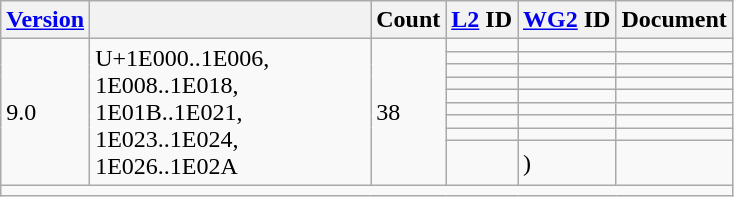<table class="wikitable collapsible sticky-header">
<tr>
<th><a href='#'>Version</a></th>
<th></th>
<th>Count</th>
<th><a href='#'>L2</a> ID</th>
<th><a href='#'>WG2</a> ID</th>
<th>Document</th>
</tr>
<tr>
<td rowspan="9">9.0</td>
<td rowspan="9" width="180">U+1E000..1E006, 1E008..1E018, 1E01B..1E021, 1E023..1E024, 1E026..1E02A</td>
<td rowspan="9">38</td>
<td></td>
<td></td>
<td></td>
</tr>
<tr>
<td></td>
<td></td>
<td></td>
</tr>
<tr>
<td></td>
<td></td>
<td></td>
</tr>
<tr>
<td></td>
<td></td>
<td></td>
</tr>
<tr>
<td></td>
<td></td>
<td></td>
</tr>
<tr>
<td></td>
<td></td>
<td></td>
</tr>
<tr>
<td></td>
<td></td>
<td></td>
</tr>
<tr>
<td></td>
<td></td>
<td></td>
</tr>
<tr>
<td></td>
<td> )</td>
<td></td>
</tr>
<tr class="sortbottom">
<td colspan="6"></td>
</tr>
</table>
